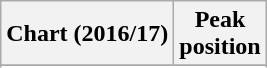<table class="wikitable plainrowheaders" style="text-align:center">
<tr>
<th scope="col">Chart (2016/17)</th>
<th scope="col">Peak<br>position</th>
</tr>
<tr>
</tr>
<tr>
</tr>
</table>
